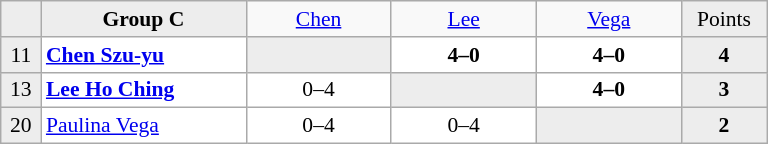<table class="wikitable" style="font-size:90%">
<tr style="text-align:center;">
<td style="background-color:#ededed;" width="20"></td>
<td style="background-color:#ededed;" width="130" style="text-align:center;"><strong>Group C</strong></td>
<td width="90"> <a href='#'>Chen</a></td>
<td width="90"> <a href='#'>Lee</a></td>
<td width="90"> <a href='#'>Vega</a></td>
<td style="background-color:#ededed;" width="50">Points</td>
</tr>
<tr style="text-align:center;background-color:#ffffff;">
<td style="background-color:#ededed;">11</td>
<td style="text-align:left;"> <strong><a href='#'>Chen Szu-yu</a></strong></td>
<td style="background-color:#ededed;"></td>
<td><strong>4–0</strong></td>
<td><strong>4–0</strong></td>
<td style="background-color:#ededed;"><strong>4</strong></td>
</tr>
<tr style="text-align:center;background-color:#ffffff;">
<td style="background-color:#ededed;">13</td>
<td style="text-align:left;"> <strong><a href='#'>Lee Ho Ching</a></strong></td>
<td>0–4</td>
<td style="background-color:#ededed;"></td>
<td><strong>4–0</strong></td>
<td style="background-color:#ededed;"><strong>3</strong></td>
</tr>
<tr style="text-align:center;background-color:#ffffff;">
<td style="background-color:#ededed;">20</td>
<td style="text-align:left;"> <a href='#'>Paulina Vega</a></td>
<td>0–4</td>
<td>0–4</td>
<td style="background-color:#ededed;"></td>
<td style="background-color:#ededed;"><strong>2</strong></td>
</tr>
</table>
